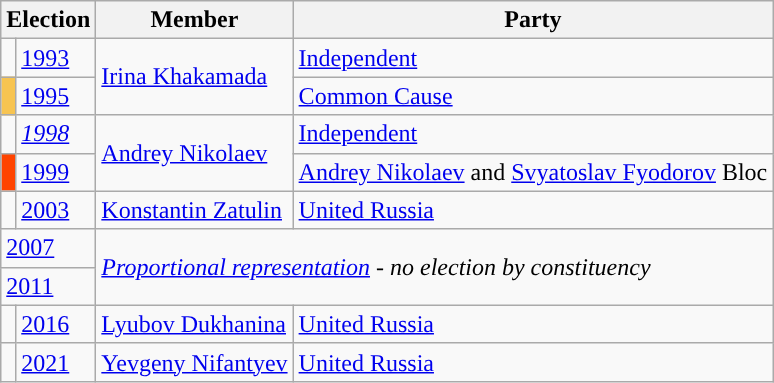<table class="wikitable">
<tr>
<th colspan="2">Election</th>
<th>Member</th>
<th>Party</th>
</tr>
<tr>
<td style="background-color:"></td>
<td><a href='#'>1993</a></td>
<td rowspan=2><a href='#'>Irina Khakamada</a></td>
<td><a href='#'>Independent</a></td>
</tr>
<tr>
<td style="background-color:#F7C451"></td>
<td><a href='#'>1995</a></td>
<td><a href='#'>Common Cause</a></td>
</tr>
<tr>
<td style="background-color:"></td>
<td><em><a href='#'>1998</a></em></td>
<td rowspan=2><a href='#'>Andrey Nikolaev</a></td>
<td><a href='#'>Independent</a></td>
</tr>
<tr>
<td style="background-color:#FF4400"></td>
<td><a href='#'>1999</a></td>
<td><a href='#'>Andrey Nikolaev</a> and <a href='#'>Svyatoslav Fyodorov</a> Bloc</td>
</tr>
<tr>
<td style="background-color:"></td>
<td><a href='#'>2003</a></td>
<td><a href='#'>Konstantin Zatulin</a></td>
<td><a href='#'>United Russia</a></td>
</tr>
<tr>
<td colspan=2><a href='#'>2007</a></td>
<td colspan=2 rowspan=2><em><a href='#'>Proportional representation</a> - no election by constituency</em></td>
</tr>
<tr>
<td colspan=2><a href='#'>2011</a></td>
</tr>
<tr>
<td style="background-color:"></td>
<td><a href='#'>2016</a></td>
<td><a href='#'>Lyubov Dukhanina</a></td>
<td><a href='#'>United Russia</a></td>
</tr>
<tr>
<td style="background-color:"></td>
<td><a href='#'>2021</a></td>
<td><a href='#'>Yevgeny Nifantyev</a></td>
<td><a href='#'>United Russia</a></td>
</tr>
</table>
